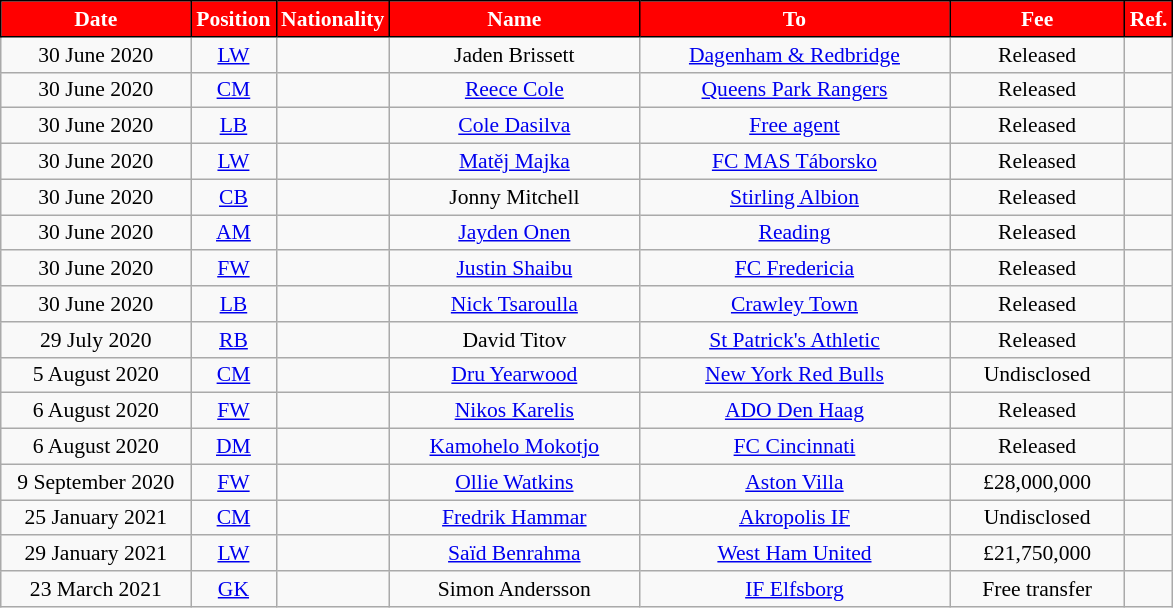<table class="wikitable"  style="text-align:center; font-size:90%; ">
<tr>
<th style="background:#FF0000;color:white;border:1px solid black; width:120px;">Date</th>
<th style="background:#FF0000;color:white;border:1px solid black; width:50px;">Position</th>
<th style="background:#FF0000;color:white;border:1px solid black; width:50px;">Nationality</th>
<th style="background:#FF0000;color:white;border:1px solid black; width:160px;">Name</th>
<th style="background:#FF0000;color:white;border:1px solid black; width:200px;">To</th>
<th style="background:#FF0000;color:white;border:1px solid black; width:110px;">Fee</th>
<th style="background:#FF0000;color:white;border:1px solid black; width:25px;">Ref.</th>
</tr>
<tr>
<td>30 June 2020</td>
<td><a href='#'>LW</a></td>
<td></td>
<td>Jaden Brissett</td>
<td> <a href='#'>Dagenham & Redbridge</a></td>
<td>Released</td>
<td></td>
</tr>
<tr>
<td>30 June 2020</td>
<td><a href='#'>CM</a></td>
<td></td>
<td><a href='#'>Reece Cole</a></td>
<td> <a href='#'>Queens Park Rangers</a></td>
<td>Released</td>
<td></td>
</tr>
<tr>
<td>30 June 2020</td>
<td><a href='#'>LB</a></td>
<td></td>
<td><a href='#'>Cole Dasilva</a></td>
<td><a href='#'>Free agent</a></td>
<td>Released</td>
<td></td>
</tr>
<tr>
<td>30 June 2020</td>
<td><a href='#'>LW</a></td>
<td></td>
<td><a href='#'>Matěj Majka</a></td>
<td> <a href='#'>FC MAS Táborsko</a></td>
<td>Released</td>
<td></td>
</tr>
<tr>
<td>30 June 2020</td>
<td><a href='#'>CB</a></td>
<td></td>
<td>Jonny Mitchell</td>
<td> <a href='#'>Stirling Albion</a></td>
<td>Released</td>
<td></td>
</tr>
<tr>
<td>30 June 2020</td>
<td><a href='#'>AM</a></td>
<td></td>
<td><a href='#'>Jayden Onen</a></td>
<td> <a href='#'>Reading</a></td>
<td>Released</td>
<td></td>
</tr>
<tr>
<td>30 June 2020</td>
<td><a href='#'>FW</a></td>
<td></td>
<td><a href='#'>Justin Shaibu</a></td>
<td> <a href='#'>FC Fredericia</a></td>
<td>Released</td>
<td></td>
</tr>
<tr>
<td>30 June 2020</td>
<td><a href='#'>LB</a></td>
<td></td>
<td><a href='#'>Nick Tsaroulla</a></td>
<td> <a href='#'>Crawley Town</a></td>
<td>Released</td>
<td></td>
</tr>
<tr>
<td>29 July 2020</td>
<td><a href='#'>RB</a></td>
<td></td>
<td>David Titov</td>
<td> <a href='#'>St Patrick's Athletic</a></td>
<td>Released</td>
<td></td>
</tr>
<tr>
<td>5 August 2020</td>
<td><a href='#'>CM</a></td>
<td></td>
<td><a href='#'>Dru Yearwood</a></td>
<td> <a href='#'>New York Red Bulls</a></td>
<td>Undisclosed</td>
<td></td>
</tr>
<tr>
<td>6 August 2020</td>
<td><a href='#'>FW</a></td>
<td></td>
<td><a href='#'>Nikos Karelis</a></td>
<td> <a href='#'>ADO Den Haag</a></td>
<td>Released</td>
<td></td>
</tr>
<tr>
<td>6 August 2020</td>
<td><a href='#'>DM</a></td>
<td></td>
<td><a href='#'>Kamohelo Mokotjo</a></td>
<td> <a href='#'>FC Cincinnati</a></td>
<td>Released</td>
<td></td>
</tr>
<tr>
<td>9 September 2020</td>
<td><a href='#'>FW</a></td>
<td></td>
<td><a href='#'>Ollie Watkins</a></td>
<td> <a href='#'>Aston Villa</a></td>
<td>£28,000,000</td>
<td></td>
</tr>
<tr>
<td>25 January 2021</td>
<td><a href='#'>CM</a></td>
<td></td>
<td><a href='#'>Fredrik Hammar</a></td>
<td> <a href='#'>Akropolis IF</a></td>
<td>Undisclosed</td>
<td></td>
</tr>
<tr>
<td>29 January 2021</td>
<td><a href='#'>LW</a></td>
<td></td>
<td><a href='#'>Saïd Benrahma</a></td>
<td> <a href='#'>West Ham United</a></td>
<td>£21,750,000</td>
<td></td>
</tr>
<tr>
<td>23 March 2021</td>
<td><a href='#'>GK</a></td>
<td></td>
<td>Simon Andersson</td>
<td> <a href='#'>IF Elfsborg</a></td>
<td>Free transfer</td>
<td></td>
</tr>
</table>
